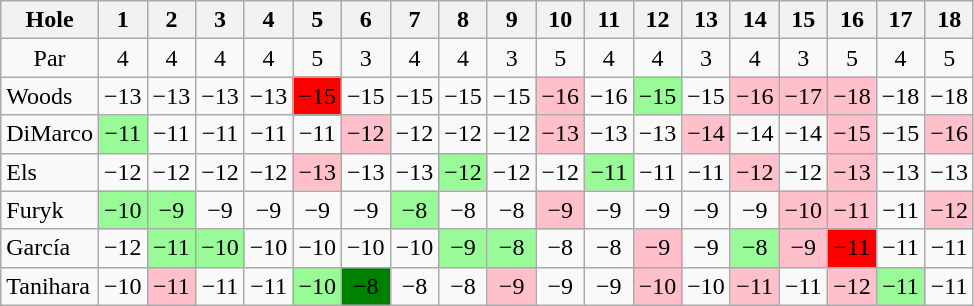<table class="wikitable" style="text-align:center">
<tr>
<th>Hole</th>
<th>1</th>
<th>2</th>
<th>3</th>
<th>4</th>
<th>5</th>
<th>6</th>
<th>7</th>
<th>8</th>
<th>9</th>
<th>10</th>
<th>11</th>
<th>12</th>
<th>13</th>
<th>14</th>
<th>15</th>
<th>16</th>
<th>17</th>
<th>18</th>
</tr>
<tr>
<td>Par</td>
<td>4</td>
<td>4</td>
<td>4</td>
<td>4</td>
<td>5</td>
<td>3</td>
<td>4</td>
<td>4</td>
<td>3</td>
<td>5</td>
<td>4</td>
<td>4</td>
<td>3</td>
<td>4</td>
<td>3</td>
<td>5</td>
<td>4</td>
<td>5</td>
</tr>
<tr>
<td align=left> Woods</td>
<td>−13</td>
<td>−13</td>
<td>−13</td>
<td>−13</td>
<td style="background: Red;">−15</td>
<td>−15</td>
<td>−15</td>
<td>−15</td>
<td>−15</td>
<td style="background: Pink;">−16</td>
<td>−16</td>
<td style="background: PaleGreen;">−15</td>
<td>−15</td>
<td style="background: Pink;">−16</td>
<td style="background: Pink;">−17</td>
<td style="background: Pink;">−18</td>
<td>−18</td>
<td>−18</td>
</tr>
<tr>
<td align=left> DiMarco</td>
<td style="background: PaleGreen;">−11</td>
<td>−11</td>
<td>−11</td>
<td>−11</td>
<td>−11</td>
<td style="background: Pink;">−12</td>
<td>−12</td>
<td>−12</td>
<td>−12</td>
<td style="background: Pink;">−13</td>
<td>−13</td>
<td>−13</td>
<td style="background: Pink;">−14</td>
<td>−14</td>
<td>−14</td>
<td style="background: Pink;">−15</td>
<td>−15</td>
<td style="background: Pink;">−16</td>
</tr>
<tr>
<td align=left> Els</td>
<td>−12</td>
<td>−12</td>
<td>−12</td>
<td>−12</td>
<td style="background: Pink;">−13</td>
<td>−13</td>
<td>−13</td>
<td style="background: PaleGreen;">−12</td>
<td>−12</td>
<td>−12</td>
<td style="background: PaleGreen;">−11</td>
<td>−11</td>
<td>−11</td>
<td style="background: Pink;">−12</td>
<td>−12</td>
<td style="background: Pink;">−13</td>
<td>−13</td>
<td>−13</td>
</tr>
<tr>
<td align=left> Furyk</td>
<td style="background: PaleGreen;">−10</td>
<td style="background: PaleGreen;">−9</td>
<td>−9</td>
<td>−9</td>
<td>−9</td>
<td>−9</td>
<td style="background: PaleGreen;">−8</td>
<td>−8</td>
<td>−8</td>
<td style="background: Pink;">−9</td>
<td>−9</td>
<td>−9</td>
<td>−9</td>
<td>−9</td>
<td style="background: Pink;">−10</td>
<td style="background: Pink;">−11</td>
<td>−11</td>
<td style="background: Pink;">−12</td>
</tr>
<tr>
<td align=left> García</td>
<td>−12</td>
<td style="background: PaleGreen;">−11</td>
<td style="background: PaleGreen;">−10</td>
<td>−10</td>
<td>−10</td>
<td>−10</td>
<td>−10</td>
<td style="background: PaleGreen;">−9</td>
<td style="background: PaleGreen;">−8</td>
<td>−8</td>
<td>−8</td>
<td style="background: Pink;">−9</td>
<td>−9</td>
<td style="background: PaleGreen;">−8</td>
<td style="background: Pink;">−9</td>
<td style="background: Red;">−11</td>
<td>−11</td>
<td>−11</td>
</tr>
<tr>
<td align=left> Tanihara</td>
<td>−10</td>
<td style="background: Pink;">−11</td>
<td>−11</td>
<td>−11</td>
<td style="background: PaleGreen;">−10</td>
<td style="background: Green;">−8</td>
<td>−8</td>
<td>−8</td>
<td style="background: Pink;">−9</td>
<td>−9</td>
<td>−9</td>
<td style="background: Pink;">−10</td>
<td>−10</td>
<td style="background: Pink;">−11</td>
<td>−11</td>
<td style="background: Pink;">−12</td>
<td style="background: PaleGreen;">−11</td>
<td>−11</td>
</tr>
</table>
